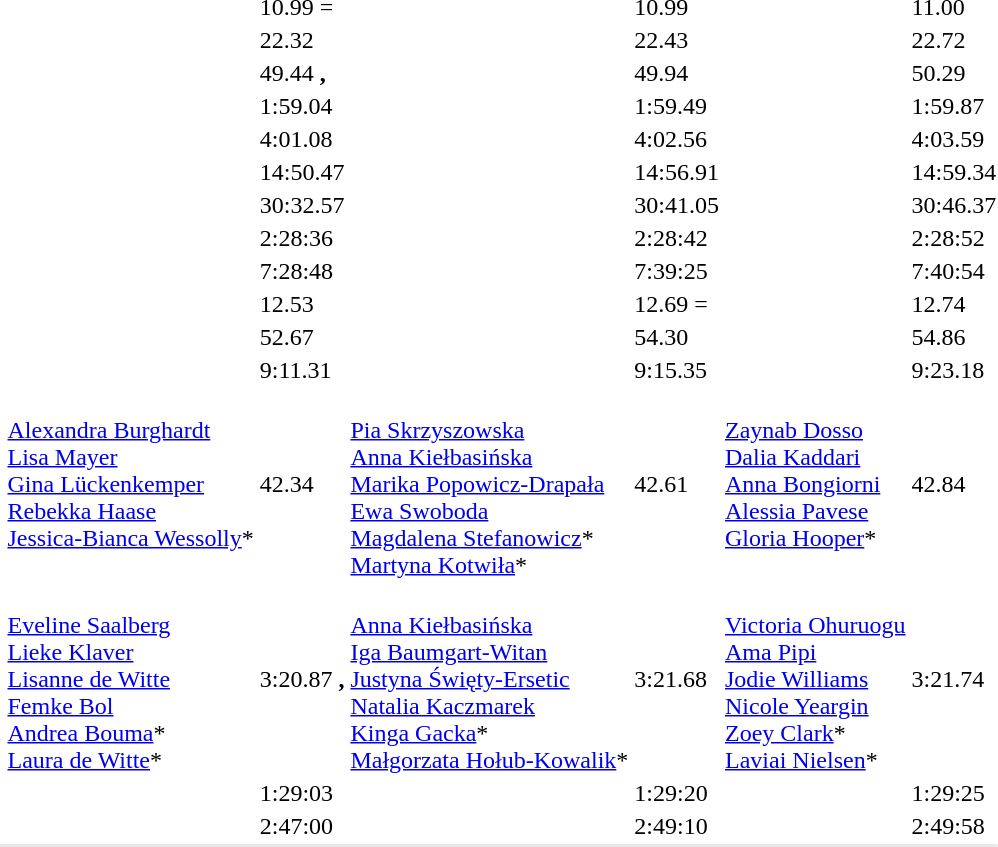<table>
<tr>
<td></td>
<td></td>
<td>10.99 =<strong></strong></td>
<td></td>
<td>10.99</td>
<td></td>
<td>11.00</td>
</tr>
<tr>
<td></td>
<td></td>
<td>22.32</td>
<td></td>
<td>22.43</td>
<td></td>
<td>22.72</td>
</tr>
<tr>
<td></td>
<td></td>
<td>49.44 <strong>, </strong></td>
<td></td>
<td>49.94</td>
<td></td>
<td>50.29</td>
</tr>
<tr>
<td></td>
<td></td>
<td>1:59.04</td>
<td></td>
<td>1:59.49</td>
<td></td>
<td>1:59.87</td>
</tr>
<tr>
<td></td>
<td></td>
<td>4:01.08</td>
<td></td>
<td>4:02.56</td>
<td></td>
<td>4:03.59</td>
</tr>
<tr>
<td></td>
<td></td>
<td>14:50.47</td>
<td></td>
<td>14:56.91</td>
<td></td>
<td>14:59.34</td>
</tr>
<tr>
<td></td>
<td></td>
<td>30:32.57</td>
<td></td>
<td>30:41.05</td>
<td></td>
<td>30:46.37</td>
</tr>
<tr>
<td rowspan=2></td>
<td></td>
<td>2:28:36 <strong></strong></td>
<td></td>
<td>2:28:42</td>
<td></td>
<td>2:28:52</td>
</tr>
<tr>
<td></td>
<td>7:28:48</td>
<td></td>
<td>7:39:25</td>
<td></td>
<td>7:40:54</td>
</tr>
<tr>
<td></td>
<td></td>
<td>12.53</td>
<td></td>
<td>12.69 =<strong></strong></td>
<td></td>
<td>12.74</td>
</tr>
<tr>
<td></td>
<td></td>
<td>52.67 <strong></strong></td>
<td></td>
<td>54.30</td>
<td></td>
<td>54.86</td>
</tr>
<tr>
<td></td>
<td></td>
<td>9:11.31 <strong></strong></td>
<td></td>
<td>9:15.35 <strong></strong></td>
<td></td>
<td>9:23.18</td>
</tr>
<tr>
<td></td>
<td valign=top><br><a href='#'>Alexandra Burghardt</a><br><a href='#'>Lisa Mayer</a><br><a href='#'>Gina Lückenkemper</a><br><a href='#'>Rebekka Haase</a><br><a href='#'>Jessica-Bianca Wessolly</a>*</td>
<td>42.34</td>
<td valign=top><br><a href='#'>Pia Skrzyszowska</a><br><a href='#'>Anna Kiełbasińska</a><br><a href='#'>Marika Popowicz-Drapała</a><br><a href='#'>Ewa Swoboda</a><br><a href='#'>Magdalena Stefanowicz</a>*<br><a href='#'>Martyna Kotwiła</a>*</td>
<td>42.61 <strong></strong></td>
<td valign=top><br><a href='#'>Zaynab Dosso</a><br><a href='#'>Dalia Kaddari</a><br><a href='#'>Anna Bongiorni</a><br><a href='#'>Alessia Pavese</a><br><a href='#'>Gloria Hooper</a>*</td>
<td>42.84</td>
</tr>
<tr>
<td></td>
<td valign=top><br><a href='#'>Eveline Saalberg</a><br><a href='#'>Lieke Klaver</a><br><a href='#'>Lisanne de Witte</a><br><a href='#'>Femke Bol</a><br><a href='#'>Andrea Bouma</a>*<br><a href='#'>Laura de Witte</a>*</td>
<td>3:20.87 <strong>, </strong></td>
<td valign=top><br><a href='#'>Anna Kiełbasińska</a><br><a href='#'>Iga Baumgart-Witan</a><br><a href='#'>Justyna Święty-Ersetic</a><br><a href='#'>Natalia Kaczmarek</a><br><a href='#'>Kinga Gacka</a>*<br><a href='#'>Małgorzata Hołub-Kowalik</a>*</td>
<td>3:21.68 <strong></strong></td>
<td valign=top><br><a href='#'>Victoria Ohuruogu</a><br><a href='#'>Ama Pipi</a><br><a href='#'>Jodie Williams</a><br><a href='#'>Nicole Yeargin</a><br><a href='#'>Zoey Clark</a>*<br><a href='#'>Laviai Nielsen</a>*</td>
<td>3:21.74 <strong></strong></td>
</tr>
<tr>
<td></td>
<td></td>
<td>1:29:03 <strong></strong></td>
<td></td>
<td>1:29:20</td>
<td></td>
<td>1:29:25 <strong></strong></td>
</tr>
<tr>
<td></td>
<td></td>
<td>2:47:00</td>
<td></td>
<td>2:49:10</td>
<td></td>
<td>2:49:58 <strong></strong></td>
</tr>
<tr bgcolor=e8e8e8>
<td colspan=7></td>
</tr>
</table>
